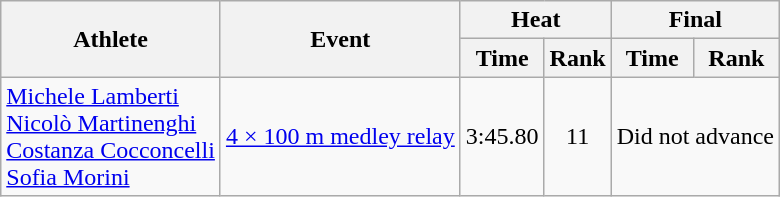<table class="wikitable">
<tr>
<th rowspan="2">Athlete</th>
<th rowspan="2">Event</th>
<th colspan="2">Heat</th>
<th colspan="2">Final</th>
</tr>
<tr>
<th>Time</th>
<th>Rank</th>
<th>Time</th>
<th>Rank</th>
</tr>
<tr align=center>
<td align=left><a href='#'>Michele Lamberti</a><br><a href='#'>Nicolò Martinenghi</a><br><a href='#'>Costanza Cocconcelli</a><br><a href='#'>Sofia Morini</a></td>
<td align=left><a href='#'>4 × 100 m medley relay</a></td>
<td>3:45.80</td>
<td>11</td>
<td colspan=2>Did not advance</td>
</tr>
</table>
